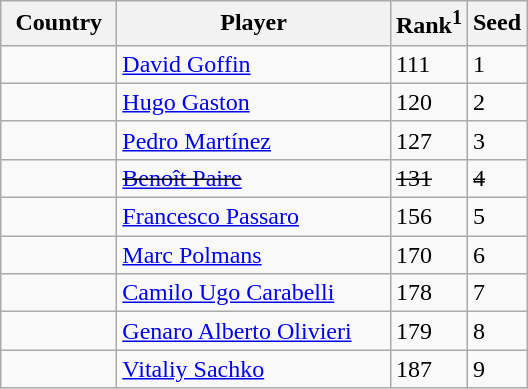<table class="sortable wikitable">
<tr>
<th width="70">Country</th>
<th width="175">Player</th>
<th>Rank<sup>1</sup></th>
<th>Seed</th>
</tr>
<tr>
<td></td>
<td><a href='#'>David Goffin</a></td>
<td>111</td>
<td>1</td>
</tr>
<tr>
<td></td>
<td><a href='#'>Hugo Gaston</a></td>
<td>120</td>
<td>2</td>
</tr>
<tr>
<td></td>
<td><a href='#'>Pedro Martínez</a></td>
<td>127</td>
<td>3</td>
</tr>
<tr>
<td><s></s></td>
<td><s><a href='#'>Benoît Paire</a></s></td>
<td><s>131</s></td>
<td><s>4</s></td>
</tr>
<tr>
<td></td>
<td><a href='#'>Francesco Passaro</a></td>
<td>156</td>
<td>5</td>
</tr>
<tr>
<td></td>
<td><a href='#'>Marc Polmans</a></td>
<td>170</td>
<td>6</td>
</tr>
<tr>
<td></td>
<td><a href='#'>Camilo Ugo Carabelli</a></td>
<td>178</td>
<td>7</td>
</tr>
<tr>
<td></td>
<td><a href='#'>Genaro Alberto Olivieri</a></td>
<td>179</td>
<td>8</td>
</tr>
<tr>
<td></td>
<td><a href='#'>Vitaliy Sachko</a></td>
<td>187</td>
<td>9</td>
</tr>
</table>
